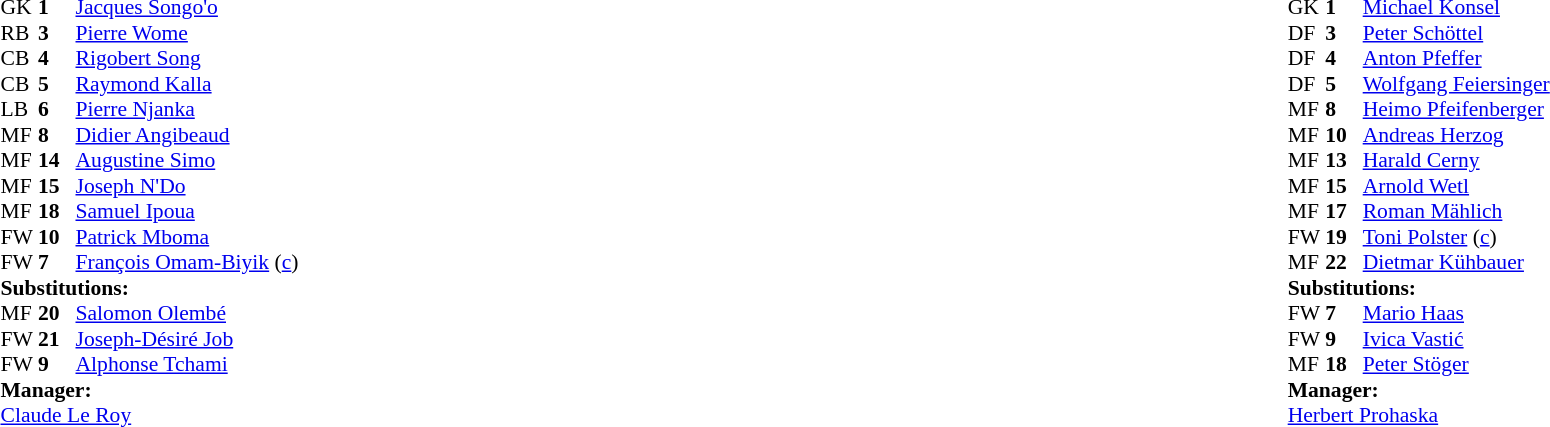<table width="100%">
<tr>
<td valign="top" width="50%"><br><table style="font-size: 90%" cellspacing="0" cellpadding="0">
<tr>
<th width="25"></th>
<th width="25"></th>
</tr>
<tr>
<td>GK</td>
<td><strong>1</strong></td>
<td><a href='#'>Jacques Songo'o</a></td>
</tr>
<tr>
<td>RB</td>
<td><strong>3</strong></td>
<td><a href='#'>Pierre Wome</a></td>
</tr>
<tr>
<td>CB</td>
<td><strong>4</strong></td>
<td><a href='#'>Rigobert Song</a></td>
</tr>
<tr>
<td>CB</td>
<td><strong>5</strong></td>
<td><a href='#'>Raymond Kalla</a></td>
</tr>
<tr>
<td>LB</td>
<td><strong>6</strong></td>
<td><a href='#'>Pierre Njanka</a></td>
</tr>
<tr>
<td>MF</td>
<td><strong>8</strong></td>
<td><a href='#'>Didier Angibeaud</a></td>
</tr>
<tr>
<td>MF</td>
<td><strong>14</strong></td>
<td><a href='#'>Augustine Simo</a></td>
<td></td>
<td></td>
</tr>
<tr>
<td>MF</td>
<td><strong>15</strong></td>
<td><a href='#'>Joseph N'Do</a></td>
</tr>
<tr>
<td>MF</td>
<td><strong>18</strong></td>
<td><a href='#'>Samuel Ipoua</a></td>
<td></td>
<td></td>
</tr>
<tr>
<td>FW</td>
<td><strong>10</strong></td>
<td><a href='#'>Patrick Mboma</a></td>
</tr>
<tr>
<td>FW</td>
<td><strong>7</strong></td>
<td><a href='#'>François Omam-Biyik</a> (<a href='#'>c</a>)</td>
<td></td>
<td></td>
</tr>
<tr>
<td colspan=3><strong>Substitutions:</strong></td>
</tr>
<tr>
<td>MF</td>
<td><strong>20</strong></td>
<td><a href='#'>Salomon Olembé</a></td>
<td></td>
<td></td>
</tr>
<tr>
<td>FW</td>
<td><strong>21</strong></td>
<td><a href='#'>Joseph-Désiré Job</a></td>
<td></td>
<td></td>
</tr>
<tr>
<td>FW</td>
<td><strong>9</strong></td>
<td><a href='#'>Alphonse Tchami</a></td>
<td></td>
<td></td>
</tr>
<tr>
<td colspan=3><strong>Manager:</strong></td>
</tr>
<tr>
<td colspan="4"> <a href='#'>Claude Le Roy</a></td>
</tr>
</table>
</td>
<td></td>
<td valign="top" width="50%"><br><table style="font-size: 90%" cellspacing="0" cellpadding="0" align=center>
<tr>
<th width="25"></th>
<th width="25"></th>
</tr>
<tr>
<td>GK</td>
<td><strong>1</strong></td>
<td><a href='#'>Michael Konsel</a></td>
</tr>
<tr>
<td>DF</td>
<td><strong>3</strong></td>
<td><a href='#'>Peter Schöttel</a></td>
</tr>
<tr>
<td>DF</td>
<td><strong>4</strong></td>
<td><a href='#'>Anton Pfeffer</a></td>
<td></td>
</tr>
<tr>
<td>DF</td>
<td><strong>5</strong></td>
<td><a href='#'>Wolfgang Feiersinger</a></td>
</tr>
<tr>
<td>MF</td>
<td><strong>8</strong></td>
<td><a href='#'>Heimo Pfeifenberger</a></td>
<td></td>
<td></td>
</tr>
<tr>
<td>MF</td>
<td><strong>10</strong></td>
<td><a href='#'>Andreas Herzog</a></td>
<td></td>
<td></td>
</tr>
<tr>
<td>MF</td>
<td><strong>13</strong></td>
<td><a href='#'>Harald Cerny</a></td>
<td></td>
<td></td>
</tr>
<tr>
<td>MF</td>
<td><strong>15</strong></td>
<td><a href='#'>Arnold Wetl</a></td>
</tr>
<tr>
<td>MF</td>
<td><strong>17</strong></td>
<td><a href='#'>Roman Mählich</a></td>
</tr>
<tr>
<td>FW</td>
<td><strong>19</strong></td>
<td><a href='#'>Toni Polster</a> (<a href='#'>c</a>)</td>
</tr>
<tr>
<td>MF</td>
<td><strong>22</strong></td>
<td><a href='#'>Dietmar Kühbauer</a></td>
</tr>
<tr>
<td colspan=3><strong>Substitutions:</strong></td>
</tr>
<tr>
<td>FW</td>
<td><strong>7</strong></td>
<td><a href='#'>Mario Haas</a></td>
<td></td>
<td></td>
</tr>
<tr>
<td>FW</td>
<td><strong>9</strong></td>
<td><a href='#'>Ivica Vastić</a></td>
<td></td>
<td></td>
</tr>
<tr>
<td>MF</td>
<td><strong>18</strong></td>
<td><a href='#'>Peter Stöger</a></td>
<td></td>
<td></td>
</tr>
<tr>
<td colspan=3><strong>Manager:</strong></td>
</tr>
<tr>
<td colspan="4"><a href='#'>Herbert Prohaska</a></td>
</tr>
</table>
</td>
</tr>
</table>
